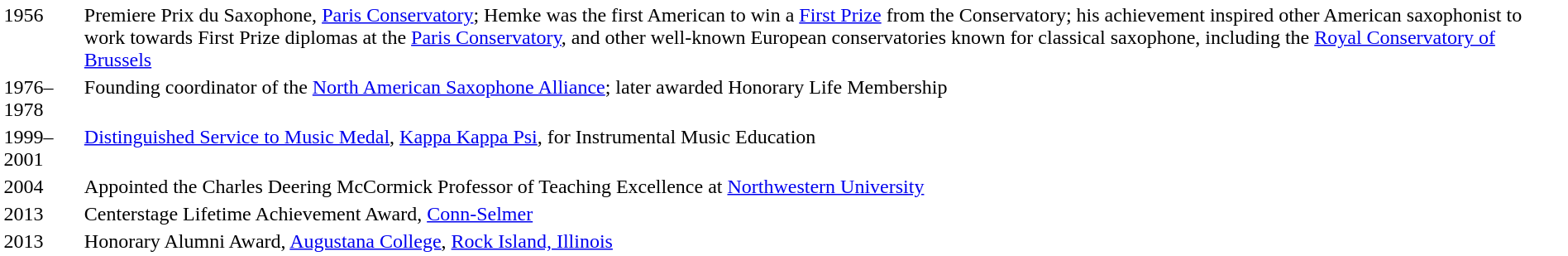<table valign="top"; border="0" cellpadding="1" style="color:black; background-color: #FFFFFF">
<tr valign="top">
<td width="5%" style="text-align:left">1956</td>
<td width="95%" style="text-align:left">Premiere Prix du Saxophone, <a href='#'>Paris Conservatory</a>; Hemke was the first American to win a <a href='#'>First Prize</a> from the Conservatory; his achievement inspired other American saxophonist to work towards First Prize diplomas at the <a href='#'>Paris Conservatory</a>, and other well-known European conservatories known for classical saxophone, including the <a href='#'>Royal Conservatory of Brussels</a></td>
</tr>
<tr valign="top">
<td width="5%" style="text-align:left">1976–1978</td>
<td width="95%" style="text-align:left">Founding coordinator of the <a href='#'>North American Saxophone Alliance</a>; later awarded Honorary Life Membership</td>
</tr>
<tr valign="top">
<td width="5%" style="text-align:left">1999–2001</td>
<td width="95%" style="text-align:left"><a href='#'>Distinguished Service to Music Medal</a>, <a href='#'>Kappa Kappa Psi</a>, for Instrumental Music Education</td>
</tr>
<tr valign="top">
<td width="5%" style="text-align:left">2004</td>
<td width="95%" style="text-align:left">Appointed the Charles Deering McCormick Professor of Teaching Excellence at <a href='#'>Northwestern University</a></td>
</tr>
<tr valign="top">
<td width="5%" style="text-align:left">2013</td>
<td width="95%" style="text-align:left">Centerstage Lifetime Achievement Award, <a href='#'>Conn-Selmer</a></td>
</tr>
<tr valign="top">
<td width="5%" style="text-align:left">2013</td>
<td width="95%" style="text-align:left">Honorary Alumni Award, <a href='#'>Augustana College</a>, <a href='#'>Rock Island, Illinois</a></td>
</tr>
</table>
